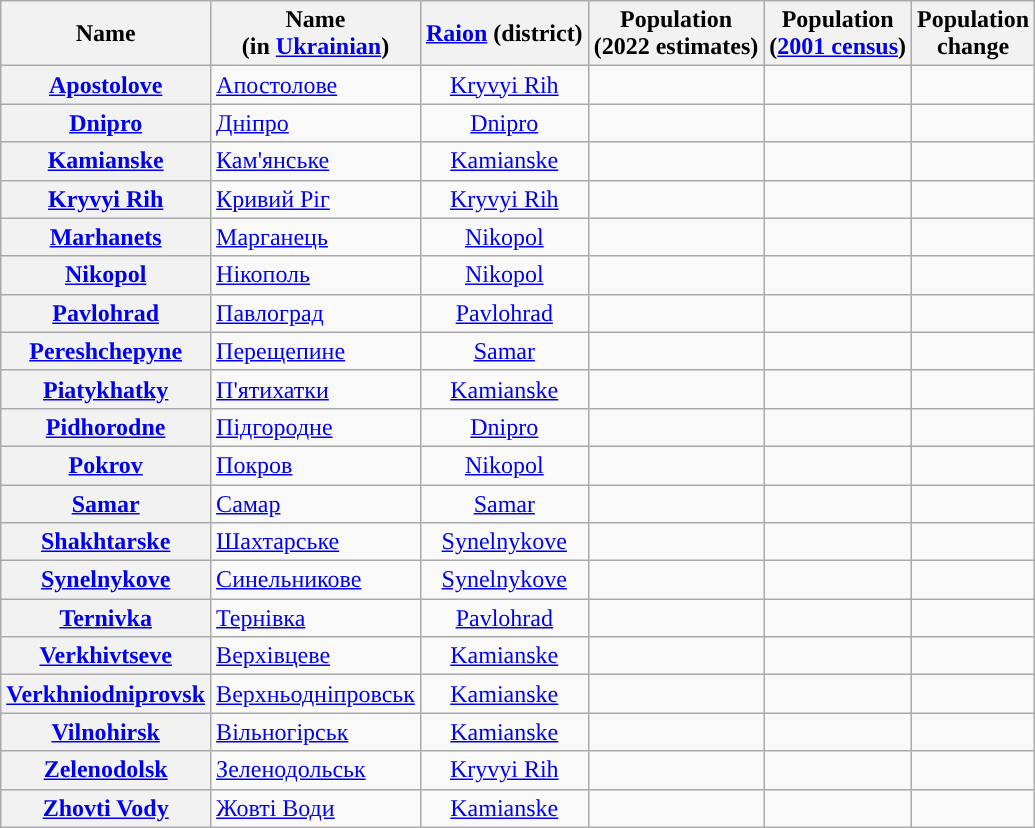<table class="wikitable sortable" id="Table of cities" caption="Tabulated list of cities in ">
<tr>
<th scope="col">Name</th>
<th scope="col">Name<br>(in <a href='#'>Ukrainian</a>)</th>
<th scope="col"><a href='#'>Raion</a> (district)</th>
<th scope="col">Population<br>(2022 estimates)</th>
<th scope="col">Population<br>(<a href='#'>2001 census</a>)</th>
<th scope="col">Population<br>change</th>
</tr>
<tr>
<th scope="row" align="left"><a href='#'>Apostolove</a></th>
<td><a href='#'>Апостолове</a></td>
<td align=center><a href='#'>Kryvyi Rih</a></td>
<td align=right></td>
<td align=right></td>
<td align=right></td>
</tr>
<tr>
<th scope="row" align="left"><a href='#'>Dnipro</a></th>
<td><a href='#'>Дніпро</a></td>
<td align=center><a href='#'>Dnipro</a></td>
<td align=right></td>
<td align=right></td>
<td align=right></td>
</tr>
<tr>
<th scope="row" align="left"><a href='#'>Kamianske</a></th>
<td><a href='#'>Кам'янське</a></td>
<td align=center><a href='#'>Kamianske</a></td>
<td align=right></td>
<td align=right></td>
<td align=right></td>
</tr>
<tr>
<th scope="row" align="left"><a href='#'>Kryvyi Rih</a></th>
<td><a href='#'>Кривий Ріг</a></td>
<td align=center><a href='#'>Kryvyi Rih</a></td>
<td align=right></td>
<td align=right></td>
<td align=right></td>
</tr>
<tr>
<th scope="row" align="left"><a href='#'>Marhanets</a></th>
<td><a href='#'>Марганець</a></td>
<td align=center><a href='#'>Nikopol</a></td>
<td align=right></td>
<td align=right></td>
<td align=right></td>
</tr>
<tr>
<th scope="row" align="left"><a href='#'>Nikopol</a></th>
<td><a href='#'>Нікополь</a></td>
<td align=center><a href='#'>Nikopol</a></td>
<td align=right></td>
<td align=right></td>
<td align=right></td>
</tr>
<tr>
<th scope="row" align="left"><a href='#'>Pavlohrad</a></th>
<td><a href='#'>Павлоград</a></td>
<td align=center><a href='#'>Pavlohrad</a></td>
<td align=right></td>
<td align=right></td>
<td align=right></td>
</tr>
<tr>
<th scope="row" align="left"><a href='#'>Pereshchepyne</a></th>
<td><a href='#'>Перещепине</a></td>
<td align=center><a href='#'>Samar</a></td>
<td align=right></td>
<td align=right></td>
<td align=right></td>
</tr>
<tr>
<th scope="row" align="left"><a href='#'>Piatykhatky</a></th>
<td><a href='#'>П'ятихатки</a></td>
<td align=center><a href='#'>Kamianske</a></td>
<td align=right></td>
<td align=right></td>
<td align=right></td>
</tr>
<tr>
<th scope="row" align="left"><a href='#'>Pidhorodne</a></th>
<td><a href='#'>Підгородне</a></td>
<td align=center><a href='#'>Dnipro</a></td>
<td align=right></td>
<td align=right></td>
<td align=right></td>
</tr>
<tr>
<th scope="row" align="left"><a href='#'>Pokrov</a></th>
<td><a href='#'>Покров</a></td>
<td align=center><a href='#'>Nikopol</a></td>
<td align=right></td>
<td align=right></td>
<td align=right></td>
</tr>
<tr>
<th scope="row" align="left"><a href='#'>Samar</a></th>
<td><a href='#'>Самар</a></td>
<td align=center><a href='#'>Samar</a></td>
<td align=right></td>
<td align=right></td>
<td align=right></td>
</tr>
<tr>
<th scope="row" align="left"><a href='#'>Shakhtarske</a></th>
<td><a href='#'>Шахтарське</a></td>
<td align=center><a href='#'>Synelnykove</a></td>
<td align=right></td>
<td align=right></td>
<td align=right></td>
</tr>
<tr>
<th scope="row" align="left"><a href='#'>Synelnykove</a></th>
<td><a href='#'>Синельникове</a></td>
<td align=center><a href='#'>Synelnykove</a></td>
<td align=right></td>
<td align=right></td>
<td align=right></td>
</tr>
<tr>
<th scope="row" align="left"><a href='#'>Ternivka</a></th>
<td><a href='#'>Тернівка</a></td>
<td align=center><a href='#'>Pavlohrad</a></td>
<td align=right></td>
<td align=right></td>
<td align=right></td>
</tr>
<tr>
<th scope="row" align="left"><a href='#'>Verkhivtseve</a></th>
<td><a href='#'>Верхівцеве</a></td>
<td align=center><a href='#'>Kamianske</a></td>
<td align=right></td>
<td align=right></td>
<td align=right></td>
</tr>
<tr>
<th scope="row" align="left"><a href='#'>Verkhniodniprovsk</a></th>
<td><a href='#'>Верхньодніпровськ</a></td>
<td align=center><a href='#'>Kamianske</a></td>
<td align=right></td>
<td align=right></td>
<td align=right></td>
</tr>
<tr>
<th scope="row" align="left"><a href='#'>Vilnohirsk</a></th>
<td><a href='#'>Вільногірськ</a></td>
<td align=center><a href='#'>Kamianske</a></td>
<td align=right></td>
<td align=right></td>
<td align=right></td>
</tr>
<tr>
<th scope="row" align="left"><a href='#'>Zelenodolsk</a></th>
<td><a href='#'>Зеленодольськ</a></td>
<td align=center><a href='#'>Kryvyi Rih</a></td>
<td align=right></td>
<td align=right></td>
<td align=right></td>
</tr>
<tr>
<th scope="row" align="left"><a href='#'>Zhovti Vody</a></th>
<td><a href='#'>Жовті Води</a></td>
<td align=center><a href='#'>Kamianske</a></td>
<td align=right></td>
<td align=right></td>
<td align=right></td>
</tr>
</table>
